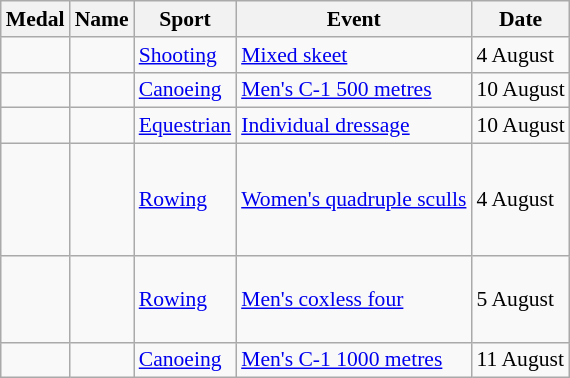<table class="wikitable sortable" style="font-size:90%">
<tr>
<th>Medal</th>
<th>Name</th>
<th>Sport</th>
<th>Event</th>
<th>Date</th>
</tr>
<tr>
<td></td>
<td></td>
<td><a href='#'>Shooting</a></td>
<td><a href='#'>Mixed skeet</a></td>
<td>4 August</td>
</tr>
<tr>
<td></td>
<td></td>
<td><a href='#'>Canoeing</a></td>
<td><a href='#'>Men's C-1 500 metres</a></td>
<td>10 August</td>
</tr>
<tr>
<td></td>
<td></td>
<td><a href='#'>Equestrian</a></td>
<td><a href='#'>Individual dressage</a></td>
<td>10 August</td>
</tr>
<tr>
<td></td>
<td><br><br><br><br></td>
<td><a href='#'>Rowing</a></td>
<td><a href='#'>Women's quadruple sculls</a></td>
<td>4 August</td>
</tr>
<tr>
<td></td>
<td><br><br><br></td>
<td><a href='#'>Rowing</a></td>
<td><a href='#'>Men's coxless four</a></td>
<td>5 August</td>
</tr>
<tr>
<td></td>
<td></td>
<td><a href='#'>Canoeing</a></td>
<td><a href='#'>Men's C-1 1000 metres</a></td>
<td>11 August</td>
</tr>
</table>
